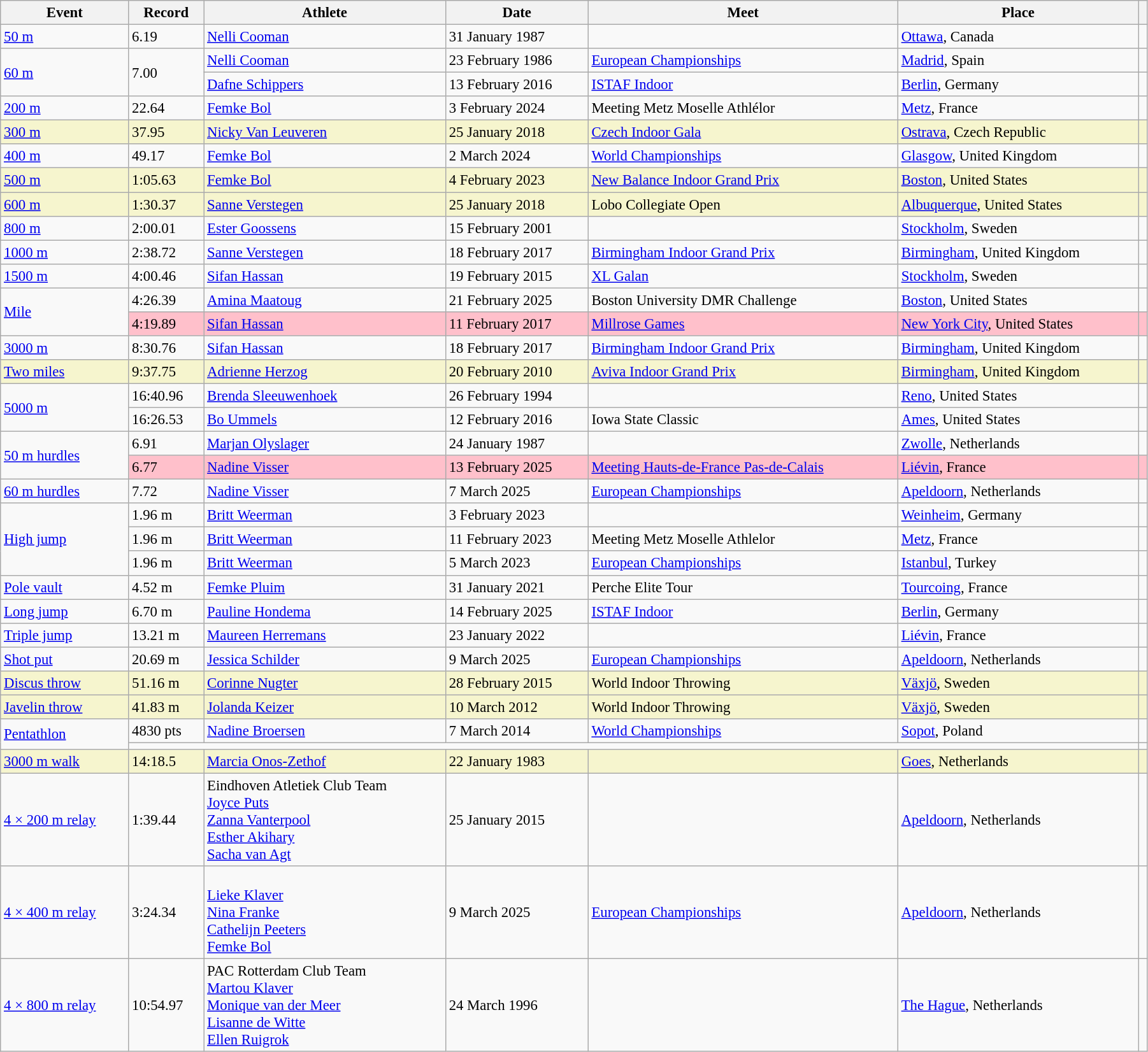<table class="wikitable" style="font-size:95%; width: 95%;">
<tr>
<th>Event</th>
<th>Record</th>
<th>Athlete</th>
<th>Date</th>
<th>Meet</th>
<th>Place</th>
<th></th>
</tr>
<tr>
<td><a href='#'>50 m</a></td>
<td>6.19</td>
<td><a href='#'>Nelli Cooman</a></td>
<td>31 January 1987</td>
<td></td>
<td><a href='#'>Ottawa</a>, Canada</td>
<td></td>
</tr>
<tr>
<td rowspan=2><a href='#'>60 m</a></td>
<td rowspan=2>7.00</td>
<td><a href='#'>Nelli Cooman</a></td>
<td>23 February 1986</td>
<td><a href='#'>European Championships</a></td>
<td><a href='#'>Madrid</a>, Spain</td>
<td></td>
</tr>
<tr>
<td><a href='#'>Dafne Schippers</a></td>
<td>13 February 2016</td>
<td><a href='#'>ISTAF Indoor</a></td>
<td><a href='#'>Berlin</a>, Germany</td>
<td></td>
</tr>
<tr>
<td><a href='#'>200 m</a></td>
<td>22.64</td>
<td><a href='#'>Femke Bol</a></td>
<td>3 February 2024</td>
<td>Meeting Metz Moselle Athlélor</td>
<td><a href='#'>Metz</a>, France</td>
<td></td>
</tr>
<tr style="background:#f6F5CE;">
<td><a href='#'>300 m</a></td>
<td>37.95</td>
<td><a href='#'>Nicky Van Leuveren</a></td>
<td>25 January 2018</td>
<td><a href='#'>Czech Indoor Gala</a></td>
<td><a href='#'>Ostrava</a>, Czech Republic</td>
<td></td>
</tr>
<tr>
<td><a href='#'>400 m</a></td>
<td>49.17</td>
<td><a href='#'>Femke Bol</a></td>
<td>2 March 2024</td>
<td><a href='#'>World Championships</a></td>
<td><a href='#'>Glasgow</a>, United Kingdom</td>
<td></td>
</tr>
<tr style="background:#f6F5CE;">
<td><a href='#'>500 m</a></td>
<td>1:05.63</td>
<td><a href='#'>Femke Bol</a></td>
<td>4 February 2023</td>
<td><a href='#'>New Balance Indoor Grand Prix</a></td>
<td><a href='#'>Boston</a>, United States</td>
<td></td>
</tr>
<tr style="background:#f6F5CE;">
<td><a href='#'>600 m</a></td>
<td>1:30.37 </td>
<td><a href='#'>Sanne Verstegen</a></td>
<td>25 January 2018</td>
<td>Lobo Collegiate Open</td>
<td><a href='#'>Albuquerque</a>, United States</td>
<td></td>
</tr>
<tr>
<td><a href='#'>800 m</a></td>
<td>2:00.01</td>
<td><a href='#'>Ester Goossens</a></td>
<td>15 February 2001</td>
<td></td>
<td><a href='#'>Stockholm</a>, Sweden</td>
<td></td>
</tr>
<tr>
<td><a href='#'>1000 m</a></td>
<td>2:38.72</td>
<td><a href='#'>Sanne Verstegen</a></td>
<td>18 February 2017</td>
<td><a href='#'>Birmingham Indoor Grand Prix</a></td>
<td><a href='#'>Birmingham</a>, United Kingdom</td>
<td></td>
</tr>
<tr>
<td><a href='#'>1500 m</a></td>
<td>4:00.46</td>
<td><a href='#'>Sifan Hassan</a></td>
<td>19 February 2015</td>
<td><a href='#'>XL Galan</a></td>
<td><a href='#'>Stockholm</a>, Sweden</td>
<td></td>
</tr>
<tr>
<td rowspan=2><a href='#'>Mile</a></td>
<td>4:26.39</td>
<td><a href='#'>Amina Maatoug</a></td>
<td>21 February 2025</td>
<td>Boston University DMR Challenge</td>
<td><a href='#'>Boston</a>, United States</td>
<td></td>
</tr>
<tr style="background:pink">
<td>4:19.89</td>
<td><a href='#'>Sifan Hassan</a></td>
<td>11 February 2017</td>
<td><a href='#'>Millrose Games</a></td>
<td><a href='#'>New York City</a>, United States</td>
<td></td>
</tr>
<tr>
<td><a href='#'>3000 m</a></td>
<td>8:30.76</td>
<td><a href='#'>Sifan Hassan</a></td>
<td>18 February 2017</td>
<td><a href='#'>Birmingham Indoor Grand Prix</a></td>
<td><a href='#'>Birmingham</a>, United Kingdom</td>
<td></td>
</tr>
<tr style="background:#f6F5CE;">
<td><a href='#'>Two miles</a></td>
<td>9:37.75</td>
<td><a href='#'>Adrienne Herzog</a></td>
<td>20 February 2010</td>
<td><a href='#'>Aviva Indoor Grand Prix</a></td>
<td><a href='#'>Birmingham</a>, United Kingdom</td>
<td></td>
</tr>
<tr>
<td rowspan=2><a href='#'>5000 m</a></td>
<td>16:40.96 </td>
<td><a href='#'>Brenda Sleeuwenhoek</a></td>
<td>26 February 1994</td>
<td></td>
<td><a href='#'>Reno</a>, United States</td>
<td></td>
</tr>
<tr>
<td>16:26.53 </td>
<td><a href='#'>Bo Ummels</a></td>
<td>12 February 2016</td>
<td>Iowa State Classic</td>
<td><a href='#'>Ames</a>, United States</td>
<td></td>
</tr>
<tr>
<td rowspan=2><a href='#'>50 m hurdles</a></td>
<td>6.91</td>
<td><a href='#'>Marjan Olyslager</a></td>
<td>24 January 1987</td>
<td></td>
<td><a href='#'>Zwolle</a>, Netherlands</td>
<td></td>
</tr>
<tr style="background:pink">
<td>6.77</td>
<td><a href='#'>Nadine Visser</a></td>
<td>13 February 2025</td>
<td><a href='#'>Meeting Hauts-de-France Pas-de-Calais</a></td>
<td><a href='#'>Liévin</a>, France</td>
<td></td>
</tr>
<tr>
<td><a href='#'>60 m hurdles</a></td>
<td>7.72</td>
<td><a href='#'>Nadine Visser</a></td>
<td>7 March 2025</td>
<td><a href='#'>European Championships</a></td>
<td><a href='#'>Apeldoorn</a>, Netherlands</td>
<td></td>
</tr>
<tr>
<td rowspan=3><a href='#'>High jump</a></td>
<td>1.96 m</td>
<td><a href='#'>Britt Weerman</a></td>
<td>3 February 2023</td>
<td></td>
<td><a href='#'>Weinheim</a>, Germany</td>
<td></td>
</tr>
<tr>
<td>1.96 m</td>
<td><a href='#'>Britt Weerman</a></td>
<td>11 February 2023</td>
<td>Meeting Metz Moselle Athlelor</td>
<td><a href='#'>Metz</a>, France</td>
<td></td>
</tr>
<tr>
<td>1.96 m</td>
<td><a href='#'>Britt Weerman</a></td>
<td>5 March 2023</td>
<td><a href='#'>European Championships</a></td>
<td><a href='#'>Istanbul</a>, Turkey</td>
<td></td>
</tr>
<tr>
<td><a href='#'>Pole vault</a></td>
<td>4.52 m</td>
<td><a href='#'>Femke Pluim</a></td>
<td>31 January 2021</td>
<td>Perche Elite Tour</td>
<td><a href='#'>Tourcoing</a>, France</td>
<td></td>
</tr>
<tr>
<td><a href='#'>Long jump</a></td>
<td>6.70 m</td>
<td><a href='#'>Pauline Hondema</a></td>
<td>14 February 2025</td>
<td><a href='#'>ISTAF Indoor</a></td>
<td><a href='#'>Berlin</a>, Germany</td>
<td></td>
</tr>
<tr>
<td><a href='#'>Triple jump</a></td>
<td>13.21 m</td>
<td><a href='#'>Maureen Herremans</a></td>
<td>23 January 2022</td>
<td></td>
<td><a href='#'>Liévin</a>, France</td>
<td></td>
</tr>
<tr>
<td><a href='#'>Shot put</a></td>
<td>20.69 m</td>
<td><a href='#'>Jessica Schilder</a></td>
<td>9 March 2025</td>
<td><a href='#'>European Championships</a></td>
<td><a href='#'>Apeldoorn</a>, Netherlands</td>
<td></td>
</tr>
<tr style="background:#f6F5CE;">
<td><a href='#'>Discus throw</a></td>
<td>51.16 m</td>
<td><a href='#'>Corinne Nugter</a></td>
<td>28 February 2015</td>
<td>World Indoor Throwing</td>
<td><a href='#'>Växjö</a>, Sweden</td>
<td></td>
</tr>
<tr style="background:#f6F5CE;">
<td><a href='#'>Javelin throw</a></td>
<td>41.83 m</td>
<td><a href='#'>Jolanda Keizer</a></td>
<td>10 March 2012</td>
<td>World Indoor Throwing</td>
<td><a href='#'>Växjö</a>, Sweden</td>
<td></td>
</tr>
<tr>
<td rowspan=2><a href='#'>Pentathlon</a></td>
<td>4830 pts</td>
<td><a href='#'>Nadine Broersen</a></td>
<td>7 March 2014</td>
<td><a href='#'>World Championships</a></td>
<td><a href='#'>Sopot</a>, Poland</td>
<td></td>
</tr>
<tr>
<td colspan=5></td>
<td></td>
</tr>
<tr style="background:#f6F5CE;">
<td><a href='#'>3000 m walk</a></td>
<td>14:18.5 </td>
<td><a href='#'>Marcia Onos-Zethof</a></td>
<td>22 January 1983</td>
<td></td>
<td><a href='#'>Goes</a>, Netherlands</td>
<td></td>
</tr>
<tr>
<td><a href='#'>4 × 200 m relay</a></td>
<td>1:39.44</td>
<td>Eindhoven Atletiek Club Team<br><a href='#'>Joyce Puts</a><br><a href='#'>Zanna Vanterpool</a><br><a href='#'>Esther Akihary</a><br><a href='#'>Sacha van Agt</a></td>
<td>25 January 2015</td>
<td></td>
<td><a href='#'>Apeldoorn</a>, Netherlands</td>
<td></td>
</tr>
<tr>
<td><a href='#'>4 × 400 m relay</a></td>
<td>3:24.34</td>
<td><br><a href='#'>Lieke Klaver</a><br><a href='#'>Nina Franke</a><br><a href='#'>Cathelijn Peeters</a><br><a href='#'>Femke Bol</a></td>
<td>9 March 2025</td>
<td><a href='#'>European Championships</a></td>
<td><a href='#'>Apeldoorn</a>, Netherlands</td>
<td></td>
</tr>
<tr>
<td><a href='#'>4 × 800 m relay</a></td>
<td>10:54.97</td>
<td>PAC Rotterdam Club Team<br><a href='#'>Martou Klaver</a><br><a href='#'>Monique van der Meer</a><br><a href='#'>Lisanne de Witte</a><br><a href='#'>Ellen Ruigrok</a></td>
<td>24 March 1996</td>
<td></td>
<td><a href='#'>The Hague</a>, Netherlands</td>
<td></td>
</tr>
</table>
